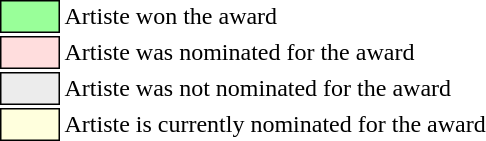<table class="toccolours" white-space: nowrap;">
<tr>
<td style="background:#99FF99; border:1px solid black;">         </td>
<td>Artiste won the award</td>
</tr>
<tr>
<td style="background:#FDD; border:1px solid black;">         </td>
<td>Artiste was nominated for the award</td>
</tr>
<tr>
<td style="background:#ececec; border:1px solid black;">         </td>
<td>Artiste was not nominated for the award</td>
</tr>
<tr>
<td style="background:#FFD; border:1px solid black;">         </td>
<td>Artiste is currently nominated for the award</td>
</tr>
<tr>
</tr>
</table>
